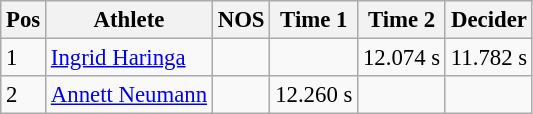<table class="wikitable" style="font-size:95%;">
<tr>
<th>Pos</th>
<th>Athlete</th>
<th>NOS</th>
<th>Time 1</th>
<th>Time 2</th>
<th>Decider</th>
</tr>
<tr>
<td>1</td>
<td><a href='#'>Ingrid Haringa</a></td>
<td></td>
<td></td>
<td>12.074 s</td>
<td>11.782 s</td>
</tr>
<tr>
<td>2</td>
<td><a href='#'>Annett Neumann</a></td>
<td></td>
<td>12.260 s</td>
<td></td>
<td></td>
</tr>
</table>
